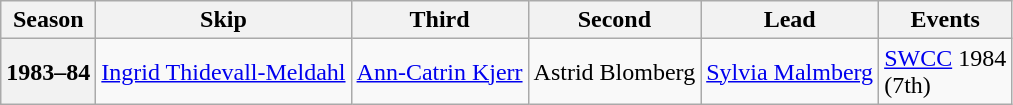<table class="wikitable">
<tr>
<th scope="col">Season</th>
<th scope="col">Skip</th>
<th scope="col">Third</th>
<th scope="col">Second</th>
<th scope="col">Lead</th>
<th scope="col">Events</th>
</tr>
<tr>
<th scope="row">1983–84</th>
<td><a href='#'>Ingrid Thidevall-Meldahl</a></td>
<td><a href='#'>Ann-Catrin Kjerr</a></td>
<td>Astrid Blomberg</td>
<td><a href='#'>Sylvia Malmberg</a></td>
<td><a href='#'>SWCC</a> 1984 <br> (7th)</td>
</tr>
</table>
